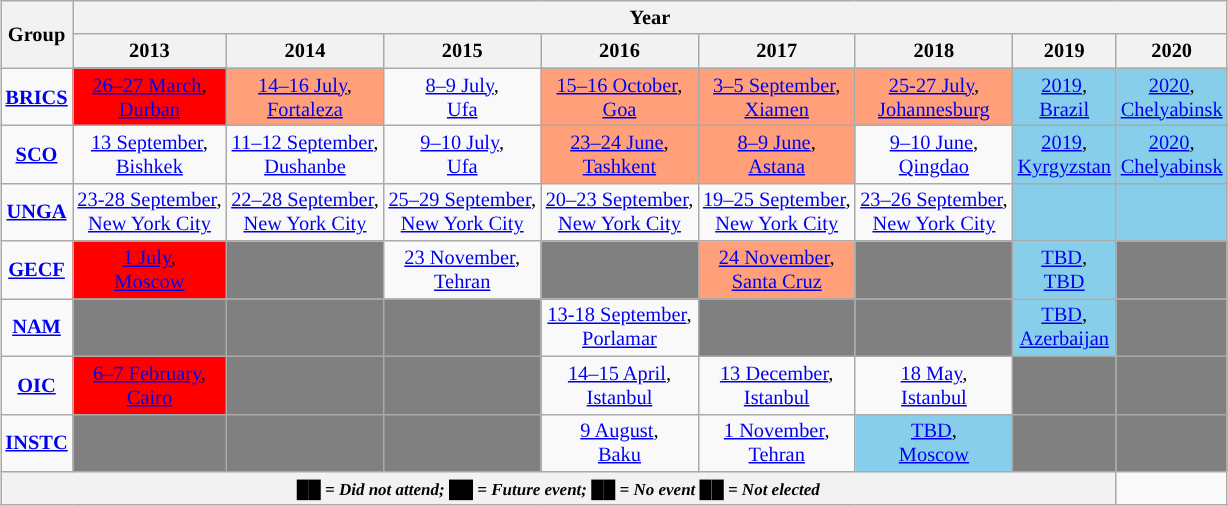<table class="wikitable" style="margin:1em auto; font-size:85%; text-align:center;">
<tr>
<th rowspan="2">Group</th>
<th colspan="8">Year</th>
</tr>
<tr>
<th>2013</th>
<th>2014</th>
<th>2015</th>
<th>2016</th>
<th>2017</th>
<th>2018</th>
<th>2019</th>
<th>2020</th>
</tr>
<tr>
<td><strong><a href='#'>BRICS</a></strong></td>
<td style="background:red"><a href='#'>26–27 March</a>,<br> <a href='#'>Durban</a></td>
<td style="background:#FFA07A;"><a href='#'>14–16 July</a>,<br> <a href='#'>Fortaleza</a></td>
<td><a href='#'>8–9 July</a>,<br> <a href='#'>Ufa</a></td>
<td style="background:#FFA07A;"><a href='#'>15–16 October</a>,<br> <a href='#'>Goa</a></td>
<td style="background:#FFA07A;"><a href='#'>3–5 September</a>,<br> <a href='#'>Xiamen</a></td>
<td style="background:#FFA07A;"><a href='#'>25-27 July</a>,<br> <a href='#'>Johannesburg</a></td>
<td style="background:skyBlue;"><a href='#'>2019</a>,<br> <a href='#'>Brazil</a></td>
<td style="background:skyBlue;"><a href='#'>2020</a>,<br> <a href='#'>Chelyabinsk</a></td>
</tr>
<tr>
<td><strong><a href='#'>SCO</a></strong></td>
<td><a href='#'>13 September</a>,<br> <a href='#'>Bishkek</a></td>
<td><a href='#'>11–12 September</a>,<br> <a href='#'>Dushanbe</a></td>
<td><a href='#'>9–10 July</a>,<br> <a href='#'>Ufa</a></td>
<td style="background:#FFA07A;"><a href='#'>23–24 June</a>,<br> <a href='#'>Tashkent</a></td>
<td style="background:#FFA07A;"><a href='#'>8–9 June</a>,<br>  <a href='#'>Astana</a></td>
<td><a href='#'>9–10 June</a>,<br>  <a href='#'>Qingdao</a></td>
<td style="background:skyBlue;"><a href='#'>2019</a>,<br>  <a href='#'>Kyrgyzstan</a></td>
<td style="background:skyBlue;"><a href='#'>2020</a>,<br> <a href='#'>Chelyabinsk</a></td>
</tr>
<tr>
<td><strong><a href='#'>UNGA</a></strong></td>
<td><a href='#'>23-28 September</a>,<br> <a href='#'>New York City</a></td>
<td><a href='#'>22–28 September</a>,<br> <a href='#'>New York City</a></td>
<td><a href='#'>25–29 September</a>,<br> <a href='#'>New York City</a></td>
<td><a href='#'>20–23 September</a>,<br> <a href='#'>New York City</a></td>
<td><a href='#'>19–25 September</a>,<br> <a href='#'>New York City</a></td>
<td><a href='#'>23–26 September</a>,<br> <a href='#'>New York City</a></td>
<td style="background:skyBlue;"></td>
<td style="background:skyBlue;"></td>
</tr>
<tr>
<td><strong><a href='#'>GECF</a></strong></td>
<td style="background:red"><a href='#'>1 July</a>,<br> <a href='#'>Moscow</a></td>
<td style="background:gray;"></td>
<td><a href='#'>23 November</a>,<br> <a href='#'>Tehran</a></td>
<td style="background:gray;"></td>
<td style="background:#FFA07A;"><a href='#'>24 November</a>,<br> <a href='#'>Santa Cruz</a></td>
<td style="background:gray;"></td>
<td style="background:skyBlue;"><a href='#'>TBD</a>,<br> <a href='#'>TBD</a></td>
<td style="background:gray;"></td>
</tr>
<tr>
<td><strong><a href='#'>NAM</a></strong></td>
<td style="background:gray;"></td>
<td style="background:gray;"></td>
<td style="background:gray;"></td>
<td><a href='#'>13-18 September</a>,<br> <a href='#'>Porlamar</a></td>
<td style="background:gray;"></td>
<td style="background:gray;"></td>
<td style="background:skyBlue;"><a href='#'>TBD</a>,<br> <a href='#'>Azerbaijan</a></td>
<td style="background:gray;"></td>
</tr>
<tr>
<td><strong><a href='#'>OIC</a></strong></td>
<td style="background:red;"><a href='#'>6–7 February</a>,<br> <a href='#'>Cairo</a></td>
<td style="background:gray;"></td>
<td style="background:gray;"></td>
<td><a href='#'>14–15 April</a>,<br> <a href='#'>Istanbul</a></td>
<td><a href='#'>13 December</a>,<br> <a href='#'>Istanbul</a></td>
<td><a href='#'>18 May</a>,<br> <a href='#'>Istanbul</a></td>
<td style="background:gray;"></td>
<td style="background:gray;"></td>
</tr>
<tr>
<td><strong><a href='#'>INSTC</a></strong></td>
<td style="background:gray;"></td>
<td style="background:gray;"></td>
<td style="background:gray;"></td>
<td><a href='#'>9 August</a>,<br> <a href='#'>Baku</a></td>
<td><a href='#'>1 November</a>,<br> <a href='#'>Tehran</a></td>
<td style="background:skyBlue;"><a href='#'>TBD</a>,<br> <a href='#'>Moscow</a></td>
<td style="background:gray;"></td>
<td style="background:gray;"></td>
</tr>
<tr>
<th colspan="8"><small><em><span>██</span> = Did not attend; </em> <em><span>██</span> = Future event; <span>██</span> = No event</em> <em><span>██</span> = Not elected</em></small></th>
</tr>
</table>
